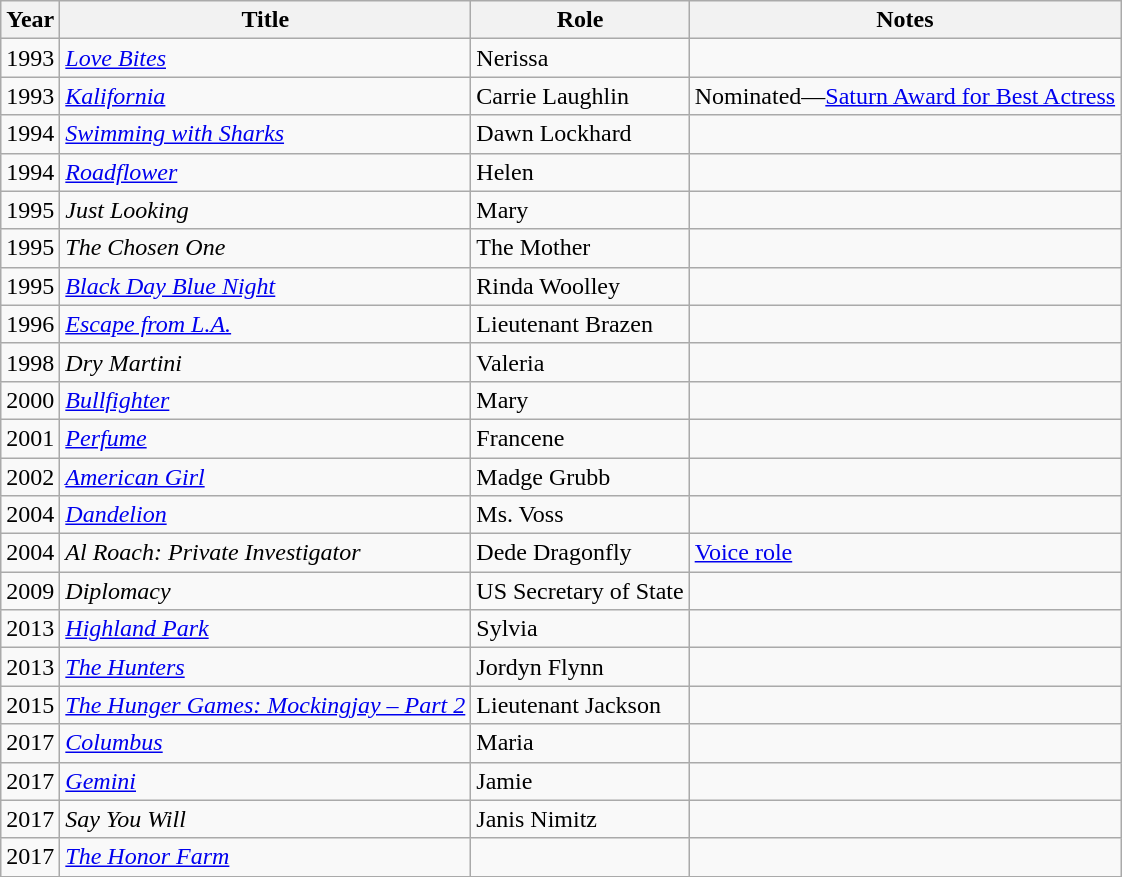<table class="wikitable sortable">
<tr>
<th>Year</th>
<th>Title</th>
<th>Role</th>
<th>Notes</th>
</tr>
<tr>
<td>1993</td>
<td><em><a href='#'>Love Bites</a></em></td>
<td>Nerissa</td>
<td></td>
</tr>
<tr>
<td>1993</td>
<td><em><a href='#'>Kalifornia</a></em></td>
<td>Carrie Laughlin</td>
<td>Nominated—<a href='#'>Saturn Award for Best Actress</a></td>
</tr>
<tr>
<td>1994</td>
<td><em><a href='#'>Swimming with Sharks</a></em></td>
<td>Dawn Lockhard</td>
<td></td>
</tr>
<tr>
<td>1994</td>
<td><em><a href='#'>Roadflower</a></em></td>
<td>Helen</td>
<td></td>
</tr>
<tr>
<td>1995</td>
<td><em>Just Looking</em></td>
<td>Mary</td>
<td></td>
</tr>
<tr>
<td>1995</td>
<td><em>The Chosen One</em></td>
<td>The Mother</td>
<td></td>
</tr>
<tr>
<td>1995</td>
<td><em><a href='#'>Black Day Blue Night</a></em></td>
<td>Rinda Woolley</td>
<td></td>
</tr>
<tr>
<td>1996</td>
<td><em><a href='#'>Escape from L.A.</a></em></td>
<td>Lieutenant Brazen</td>
<td></td>
</tr>
<tr>
<td>1998</td>
<td><em>Dry Martini</em></td>
<td>Valeria</td>
<td></td>
</tr>
<tr>
<td>2000</td>
<td><em><a href='#'>Bullfighter</a></em></td>
<td>Mary</td>
<td></td>
</tr>
<tr>
<td>2001</td>
<td><em><a href='#'>Perfume</a></em></td>
<td>Francene</td>
<td></td>
</tr>
<tr>
<td>2002</td>
<td><em><a href='#'>American Girl</a></em></td>
<td>Madge Grubb</td>
<td></td>
</tr>
<tr>
<td>2004</td>
<td><em><a href='#'>Dandelion</a></em></td>
<td>Ms. Voss</td>
<td></td>
</tr>
<tr>
<td>2004</td>
<td><em>Al Roach: Private Investigator</em></td>
<td>Dede Dragonfly</td>
<td><a href='#'>Voice role</a></td>
</tr>
<tr>
<td>2009</td>
<td><em>Diplomacy</em></td>
<td>US Secretary of State</td>
<td></td>
</tr>
<tr>
<td>2013</td>
<td><em><a href='#'>Highland Park</a></em></td>
<td>Sylvia</td>
<td></td>
</tr>
<tr>
<td>2013</td>
<td><em><a href='#'>The Hunters</a></em></td>
<td>Jordyn Flynn</td>
<td></td>
</tr>
<tr>
<td>2015</td>
<td><em><a href='#'>The Hunger Games: Mockingjay – Part 2</a></em></td>
<td>Lieutenant Jackson</td>
<td></td>
</tr>
<tr>
<td>2017</td>
<td><em><a href='#'>Columbus</a></em></td>
<td>Maria</td>
<td></td>
</tr>
<tr>
<td>2017</td>
<td><em><a href='#'>Gemini</a></em></td>
<td>Jamie</td>
<td></td>
</tr>
<tr>
<td>2017</td>
<td><em>Say You Will</em></td>
<td>Janis Nimitz</td>
<td></td>
</tr>
<tr>
<td>2017</td>
<td><em><a href='#'>The Honor Farm</a></em></td>
<td></td>
<td></td>
</tr>
</table>
